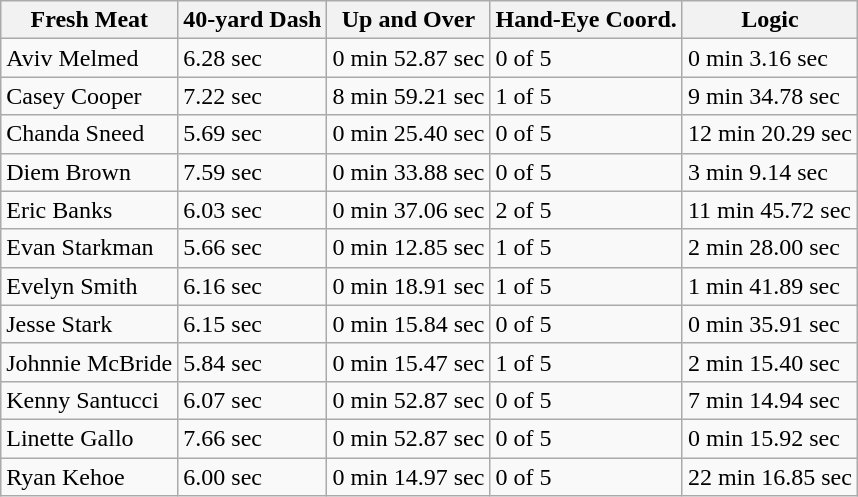<table class="wikitable" style="white-space:nowrap;">
<tr>
<th>Fresh Meat</th>
<th>40-yard Dash</th>
<th>Up and Over</th>
<th>Hand-Eye Coord.</th>
<th>Logic</th>
</tr>
<tr>
<td>Aviv Melmed</td>
<td>6.28 sec</td>
<td>0 min 52.87 sec</td>
<td>0 of 5</td>
<td>0 min 3.16 sec</td>
</tr>
<tr>
<td>Casey Cooper</td>
<td>7.22 sec</td>
<td>8 min 59.21 sec</td>
<td>1 of 5</td>
<td>9 min 34.78 sec</td>
</tr>
<tr>
<td>Chanda Sneed</td>
<td>5.69 sec</td>
<td>0 min 25.40 sec</td>
<td>0 of 5</td>
<td>12 min 20.29 sec</td>
</tr>
<tr>
<td>Diem Brown</td>
<td>7.59 sec</td>
<td>0 min 33.88 sec</td>
<td>0 of 5</td>
<td>3 min 9.14 sec</td>
</tr>
<tr>
<td>Eric Banks</td>
<td>6.03 sec</td>
<td>0 min 37.06 sec</td>
<td>2 of 5</td>
<td>11 min 45.72 sec</td>
</tr>
<tr>
<td>Evan Starkman</td>
<td>5.66 sec</td>
<td>0 min 12.85 sec</td>
<td>1 of 5</td>
<td>2 min 28.00 sec</td>
</tr>
<tr>
<td>Evelyn Smith</td>
<td>6.16 sec</td>
<td>0 min 18.91 sec</td>
<td>1 of 5</td>
<td>1 min 41.89 sec</td>
</tr>
<tr>
<td>Jesse Stark</td>
<td>6.15 sec</td>
<td>0 min 15.84 sec</td>
<td>0 of 5</td>
<td>0 min 35.91 sec</td>
</tr>
<tr>
<td>Johnnie McBride</td>
<td>5.84 sec</td>
<td>0 min 15.47 sec</td>
<td>1 of 5</td>
<td>2 min 15.40 sec</td>
</tr>
<tr>
<td>Kenny Santucci</td>
<td>6.07 sec</td>
<td>0 min 52.87 sec</td>
<td>0 of 5</td>
<td>7 min 14.94 sec</td>
</tr>
<tr>
<td>Linette Gallo</td>
<td>7.66 sec</td>
<td>0 min 52.87 sec</td>
<td>0 of 5</td>
<td>0 min 15.92 sec</td>
</tr>
<tr>
<td>Ryan Kehoe</td>
<td>6.00 sec</td>
<td>0 min 14.97 sec</td>
<td>0 of 5</td>
<td>22 min 16.85 sec</td>
</tr>
</table>
